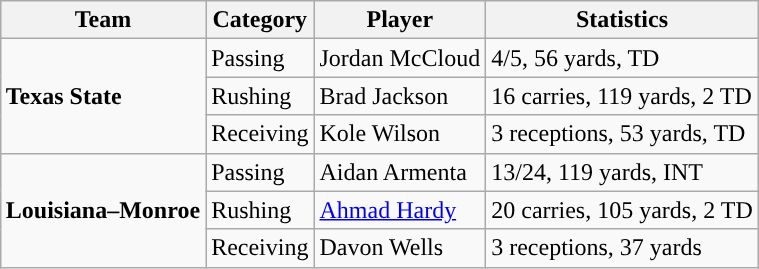<table class="wikitable" style="float: right;">
<tr>
<th>Team</th>
<th>Category</th>
<th>Player</th>
<th>Statistics</th>
</tr>
<tr>
<td rowspan=3><strong>Texas State</strong></td>
<td>Passing</td>
<td>Jordan McCloud</td>
<td>4/5, 56 yards, TD</td>
</tr>
<tr>
<td>Rushing</td>
<td>Brad Jackson</td>
<td>16 carries, 119 yards, 2 TD</td>
</tr>
<tr>
<td>Receiving</td>
<td>Kole Wilson</td>
<td>3 receptions, 53 yards, TD</td>
</tr>
<tr>
<td rowspan=3><strong>Louisiana–Monroe</strong></td>
<td>Passing</td>
<td>Aidan Armenta</td>
<td>13/24, 119 yards, INT</td>
</tr>
<tr>
<td>Rushing</td>
<td><a href='#'>Ahmad Hardy</a></td>
<td>20 carries, 105 yards, 2 TD</td>
</tr>
<tr>
<td>Receiving</td>
<td>Davon Wells</td>
<td>3 receptions, 37 yards</td>
</tr>
</table>
